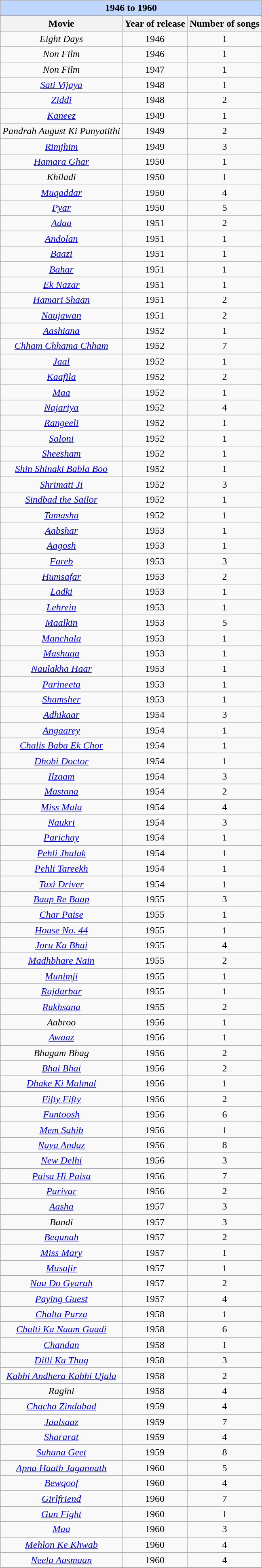<table Class="wikitable" style="text-align:center">
<tr>
<th colspan="4" style="background:#bfd7ff">1946 to 1960</th>
</tr>
<tr>
<th>Movie</th>
<th>Year of release</th>
<th>Number of songs</th>
</tr>
<tr>
<td><em>Eight Days</em></td>
<td>1946</td>
<td>1</td>
</tr>
<tr>
<td><em>Non Film</em></td>
<td>1946</td>
<td>1</td>
</tr>
<tr>
<td><em>Non Film</em></td>
<td>1947</td>
<td>1</td>
</tr>
<tr>
<td><em><a href='#'>Sati Vijaya</a></em></td>
<td>1948</td>
<td>1</td>
</tr>
<tr>
<td><em><a href='#'>Ziddi</a></em></td>
<td>1948</td>
<td>2</td>
</tr>
<tr>
<td><em><a href='#'>Kaneez</a></em></td>
<td>1949</td>
<td>1</td>
</tr>
<tr>
<td><em>Pandrah August Ki Punyatithi</em></td>
<td>1949</td>
<td>2</td>
</tr>
<tr>
<td><em><a href='#'>Rimjhim</a></em></td>
<td>1949</td>
<td>3</td>
</tr>
<tr>
<td><em><a href='#'>Hamara Ghar</a></em></td>
<td>1950</td>
<td>1</td>
</tr>
<tr>
<td><em>Khiladi</em></td>
<td>1950</td>
<td>1</td>
</tr>
<tr>
<td><em><a href='#'>Muqaddar</a></em></td>
<td>1950</td>
<td>4</td>
</tr>
<tr>
<td><em><a href='#'>Pyar</a></em></td>
<td>1950</td>
<td>5</td>
</tr>
<tr>
<td><em><a href='#'>Adaa</a></em></td>
<td>1951</td>
<td>2</td>
</tr>
<tr>
<td><em><a href='#'>Andolan</a></em></td>
<td>1951</td>
<td>1</td>
</tr>
<tr>
<td><em><a href='#'>Baazi</a></em></td>
<td>1951</td>
<td>1</td>
</tr>
<tr>
<td><em><a href='#'>Bahar</a></em></td>
<td>1951</td>
<td>1</td>
</tr>
<tr>
<td><em><a href='#'>Ek Nazar</a></em></td>
<td>1951</td>
<td>1</td>
</tr>
<tr>
<td><em><a href='#'>Hamari Shaan</a></em></td>
<td>1951</td>
<td>2</td>
</tr>
<tr>
<td><em><a href='#'>Naujawan</a></em></td>
<td>1951</td>
<td>2</td>
</tr>
<tr>
<td><em><a href='#'>Aashiana</a></em></td>
<td>1952</td>
<td>1</td>
</tr>
<tr>
<td><em><a href='#'>Chham Chhama Chham</a></em></td>
<td>1952</td>
<td>7</td>
</tr>
<tr>
<td><em><a href='#'>Jaal</a></em></td>
<td>1952</td>
<td>1</td>
</tr>
<tr>
<td><em><a href='#'>Kaafila</a></em></td>
<td>1952</td>
<td>2</td>
</tr>
<tr>
<td><em><a href='#'>Maa</a></em></td>
<td>1952</td>
<td>1</td>
</tr>
<tr>
<td><em><a href='#'>Najariya</a></em></td>
<td>1952</td>
<td>4</td>
</tr>
<tr>
<td><em><a href='#'>Rangeeli</a></em></td>
<td>1952</td>
<td>1</td>
</tr>
<tr>
<td><em><a href='#'>Saloni</a></em></td>
<td>1952</td>
<td>1</td>
</tr>
<tr>
<td><em><a href='#'>Sheesham</a></em></td>
<td>1952</td>
<td>1</td>
</tr>
<tr>
<td><em><a href='#'>Shin Shinaki Babla Boo</a></em></td>
<td>1952</td>
<td>1</td>
</tr>
<tr>
<td><em><a href='#'>Shrimati Ji</a></em></td>
<td>1952</td>
<td>3</td>
</tr>
<tr>
<td><em><a href='#'>Sindbad the Sailor</a></em></td>
<td>1952</td>
<td>1</td>
</tr>
<tr>
<td><em><a href='#'>Tamasha</a></em></td>
<td>1952</td>
<td>1</td>
</tr>
<tr>
<td><em><a href='#'>Aabshar</a></em></td>
<td>1953</td>
<td>1</td>
</tr>
<tr>
<td><em><a href='#'>Aagosh</a></em></td>
<td>1953</td>
<td>1</td>
</tr>
<tr>
<td><em><a href='#'>Fareb</a></em></td>
<td>1953</td>
<td>3</td>
</tr>
<tr>
<td><em><a href='#'>Humsafar</a></em></td>
<td>1953</td>
<td>2</td>
</tr>
<tr>
<td><em><a href='#'>Ladki</a></em></td>
<td>1953</td>
<td>1</td>
</tr>
<tr>
<td><em><a href='#'>Lehrein</a></em></td>
<td>1953</td>
<td>1</td>
</tr>
<tr>
<td><em><a href='#'>Maalkin</a></em></td>
<td>1953</td>
<td>5</td>
</tr>
<tr>
<td><em><a href='#'>Manchala</a></em></td>
<td>1953</td>
<td>1</td>
</tr>
<tr>
<td><em><a href='#'>Mashuqa</a></em></td>
<td>1953</td>
<td>1</td>
</tr>
<tr>
<td><em><a href='#'>Naulakha Haar</a></em></td>
<td>1953</td>
<td>1</td>
</tr>
<tr>
<td><em><a href='#'>Parineeta</a></em></td>
<td>1953</td>
<td>1</td>
</tr>
<tr>
<td><em><a href='#'>Shamsher</a></em></td>
<td>1953</td>
<td>1</td>
</tr>
<tr>
<td><em><a href='#'>Adhikaar</a></em></td>
<td>1954</td>
<td>3</td>
</tr>
<tr>
<td><em><a href='#'>Angaarey</a></em></td>
<td>1954</td>
<td>1</td>
</tr>
<tr>
<td><em><a href='#'>Chalis Baba Ek Chor</a></em></td>
<td>1954</td>
<td>1</td>
</tr>
<tr>
<td><em><a href='#'>Dhobi Doctor</a></em></td>
<td>1954</td>
<td>1</td>
</tr>
<tr>
<td><em><a href='#'>Ilzaam</a></em></td>
<td>1954</td>
<td>3</td>
</tr>
<tr>
<td><em><a href='#'>Mastana</a></em></td>
<td>1954</td>
<td>2</td>
</tr>
<tr>
<td><em><a href='#'>Miss Mala</a></em></td>
<td>1954</td>
<td>4</td>
</tr>
<tr>
<td><em><a href='#'>Naukri</a></em></td>
<td>1954</td>
<td>3</td>
</tr>
<tr>
<td><em><a href='#'>Parichay</a></em></td>
<td>1954</td>
<td>1</td>
</tr>
<tr>
<td><em><a href='#'>Pehli Jhalak</a></em></td>
<td>1954</td>
<td>1</td>
</tr>
<tr>
<td><em><a href='#'>Pehli Tareekh</a></em></td>
<td>1954</td>
<td>1</td>
</tr>
<tr>
<td><em><a href='#'>Taxi Driver</a></em></td>
<td>1954</td>
<td>1</td>
</tr>
<tr>
<td><em><a href='#'>Baap Re Baap</a></em></td>
<td>1955</td>
<td>3</td>
</tr>
<tr>
<td><em><a href='#'>Char Paise</a></em></td>
<td>1955</td>
<td>1</td>
</tr>
<tr>
<td><em><a href='#'>House No. 44</a></em></td>
<td>1955</td>
<td>1</td>
</tr>
<tr>
<td><em><a href='#'>Joru Ka Bhai</a></em></td>
<td>1955</td>
<td>4</td>
</tr>
<tr>
<td><em><a href='#'>Madhbhare Nain</a></em></td>
<td>1955</td>
<td>2</td>
</tr>
<tr>
<td><em><a href='#'>Munimji</a></em></td>
<td>1955</td>
<td>1</td>
</tr>
<tr>
<td><em><a href='#'>Rajdarbar</a></em></td>
<td>1955</td>
<td>1</td>
</tr>
<tr>
<td><em><a href='#'>Rukhsana</a></em></td>
<td>1955</td>
<td>2</td>
</tr>
<tr>
<td><em>Aabroo</em></td>
<td>1956</td>
<td>1</td>
</tr>
<tr>
<td><em><a href='#'>Awaaz</a></em></td>
<td>1956</td>
<td>1</td>
</tr>
<tr>
<td><em>Bhagam Bhag</em></td>
<td>1956</td>
<td>2</td>
</tr>
<tr>
<td><em><a href='#'>Bhai Bhai</a></em></td>
<td>1956</td>
<td>2</td>
</tr>
<tr>
<td><em><a href='#'>Dhake Ki Malmal</a></em></td>
<td>1956</td>
<td>1</td>
</tr>
<tr>
<td><em><a href='#'>Fifty Fifty</a></em></td>
<td>1956</td>
<td>2</td>
</tr>
<tr>
<td><em><a href='#'>Funtoosh</a></em></td>
<td>1956</td>
<td>6</td>
</tr>
<tr>
<td><em><a href='#'>Mem Sahib</a></em></td>
<td>1956</td>
<td>1</td>
</tr>
<tr>
<td><em><a href='#'>Naya Andaz</a></em></td>
<td>1956</td>
<td>8</td>
</tr>
<tr>
<td><em><a href='#'>New Delhi</a></em></td>
<td>1956</td>
<td>3</td>
</tr>
<tr>
<td><em><a href='#'>Paisa Hi Paisa</a></em></td>
<td>1956</td>
<td>7</td>
</tr>
<tr>
<td><em><a href='#'>Parivar</a></em></td>
<td>1956</td>
<td>2</td>
</tr>
<tr>
<td><em><a href='#'>Aasha</a></em></td>
<td>1957</td>
<td>3</td>
</tr>
<tr>
<td><em>Bandi</em></td>
<td>1957</td>
<td>3</td>
</tr>
<tr>
<td><em><a href='#'>Begunah</a></em></td>
<td>1957</td>
<td>2</td>
</tr>
<tr>
<td><em><a href='#'>Miss Mary</a></em></td>
<td>1957</td>
<td>1</td>
</tr>
<tr>
<td><em><a href='#'>Musafir</a></em></td>
<td>1957</td>
<td>1</td>
</tr>
<tr>
<td><em><a href='#'>Nau Do Gyarah</a></em></td>
<td>1957</td>
<td>2</td>
</tr>
<tr>
<td><em><a href='#'>Paying Guest</a></em></td>
<td>1957</td>
<td>4</td>
</tr>
<tr>
<td><em><a href='#'>Chalta Purza</a></em></td>
<td>1958</td>
<td>1</td>
</tr>
<tr>
<td><em><a href='#'>Chalti Ka Naam Gaadi</a></em></td>
<td>1958</td>
<td>6</td>
</tr>
<tr>
<td><em><a href='#'>Chandan</a></em></td>
<td>1958</td>
<td>1</td>
</tr>
<tr>
<td><em><a href='#'>Dilli Ka Thug</a></em></td>
<td>1958</td>
<td>3</td>
</tr>
<tr>
<td><em><a href='#'>Kabhi Andhera Kabhi Ujala</a></em></td>
<td>1958</td>
<td>2</td>
</tr>
<tr>
<td><em>Ragini</em></td>
<td>1958</td>
<td>4</td>
</tr>
<tr>
<td><em><a href='#'>Chacha Zindabad</a></em></td>
<td>1959</td>
<td>4</td>
</tr>
<tr>
<td><em><a href='#'>Jaalsaaz</a></em></td>
<td>1959</td>
<td>7</td>
</tr>
<tr>
<td><em><a href='#'>Shararat</a></em></td>
<td>1959</td>
<td>4</td>
</tr>
<tr>
<td><em><a href='#'>Suhana Geet</a></em></td>
<td>1959</td>
<td>8</td>
</tr>
<tr>
<td><em><a href='#'>Apna Haath Jagannath</a></em></td>
<td>1960</td>
<td>5</td>
</tr>
<tr>
<td><em><a href='#'>Bewqoof</a></em></td>
<td>1960</td>
<td>4</td>
</tr>
<tr>
<td><em><a href='#'>Girlfriend</a></em></td>
<td>1960</td>
<td>7</td>
</tr>
<tr>
<td><em><a href='#'>Gun Fight</a></em></td>
<td>1960</td>
<td>1</td>
</tr>
<tr>
<td><em><a href='#'>Maa</a></em></td>
<td>1960</td>
<td>3</td>
</tr>
<tr>
<td><em><a href='#'>Mehlon Ke Khwab</a></em></td>
<td>1960</td>
<td>4</td>
</tr>
<tr>
<td><em><a href='#'>Neela Aasmaan</a></em></td>
<td>1960</td>
<td>4</td>
</tr>
<tr>
</tr>
</table>
